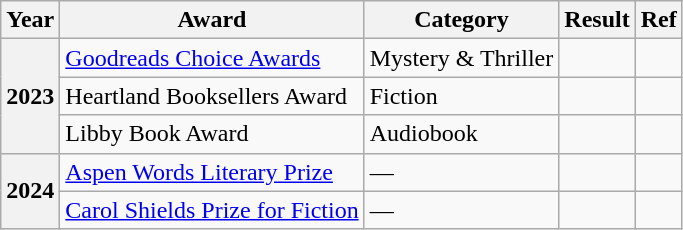<table class="wikitable sortable">
<tr>
<th>Year</th>
<th>Award</th>
<th>Category</th>
<th>Result</th>
<th>Ref</th>
</tr>
<tr>
<th rowspan="3">2023</th>
<td><a href='#'>Goodreads Choice Awards</a></td>
<td>Mystery & Thriller</td>
<td></td>
<td></td>
</tr>
<tr>
<td>Heartland Booksellers Award</td>
<td>Fiction</td>
<td></td>
<td></td>
</tr>
<tr>
<td>Libby Book Award</td>
<td>Audiobook</td>
<td></td>
<td></td>
</tr>
<tr>
<th rowspan="2">2024</th>
<td><a href='#'>Aspen Words Literary Prize</a></td>
<td>—</td>
<td></td>
<td></td>
</tr>
<tr>
<td><a href='#'>Carol Shields Prize for Fiction</a></td>
<td>—</td>
<td></td>
<td></td>
</tr>
</table>
